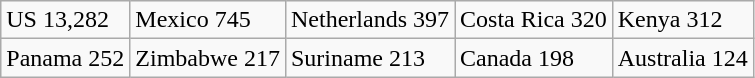<table class="wikitable">
<tr>
<td>US 13,282</td>
<td>Mexico 745</td>
<td>Netherlands 397</td>
<td>Costa Rica 320</td>
<td>Kenya 312</td>
</tr>
<tr>
<td>Panama 252</td>
<td>Zimbabwe 217</td>
<td>Suriname 213</td>
<td>Canada 198</td>
<td>Australia 124</td>
</tr>
</table>
